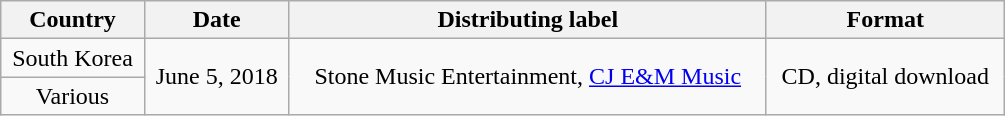<table class="wikitable" style="width:670px; text-align:center">
<tr>
<th>Country</th>
<th>Date</th>
<th>Distributing label</th>
<th>Format</th>
</tr>
<tr>
<td>South Korea</td>
<td rowspan="2">June 5, 2018</td>
<td rowspan="2">Stone Music Entertainment, <a href='#'>CJ E&M Music</a></td>
<td rowspan="2">CD, digital download</td>
</tr>
<tr>
<td>Various</td>
</tr>
</table>
